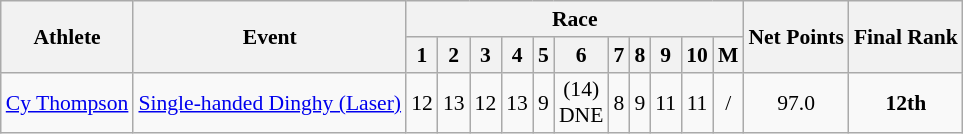<table class="wikitable" border="1" style="font-size:90%">
<tr>
<th rowspan=2>Athlete</th>
<th rowspan=2>Event</th>
<th colspan=11>Race</th>
<th rowspan=2>Net Points</th>
<th rowspan=2>Final Rank</th>
</tr>
<tr>
<th>1</th>
<th>2</th>
<th>3</th>
<th>4</th>
<th>5</th>
<th>6</th>
<th>7</th>
<th>8</th>
<th>9</th>
<th>10</th>
<th>M</th>
</tr>
<tr align=center>
<td align=left><a href='#'>Cy Thompson</a></td>
<td align=left><a href='#'>Single-handed Dinghy (Laser)</a></td>
<td>12</td>
<td>13</td>
<td>12</td>
<td>13</td>
<td>9</td>
<td>(14)<br>DNE</td>
<td>8</td>
<td>9</td>
<td>11</td>
<td>11</td>
<td>/</td>
<td>97.0</td>
<td><strong>12th</strong></td>
</tr>
</table>
